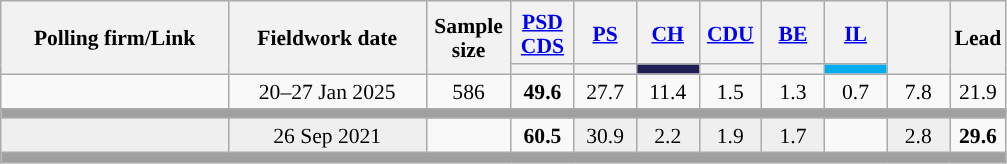<table class="wikitable sortable mw-datatable" style="text-align:center;font-size:90%;line-height:16px;">
<tr style="height:42px;">
<th style="width:145px;" rowspan="2">Polling firm/Link</th>
<th style="width:125px;" rowspan="2">Fieldwork date</th>
<th class="unsortable" style="width:50px;" rowspan="2">Sample size</th>
<th class="unsortable" style="width:35px;"><a href='#'>PSD</a><br><a href='#'>CDS</a></th>
<th class="unsortable" style="width:35px;"><a href='#'>PS</a></th>
<th class="unsortable" style="width:35px;"><a href='#'>CH</a></th>
<th class="unsortable" style="width:35px;"><a href='#'>CDU</a></th>
<th class="unsortable" style="width:35px;"><a href='#'>BE</a></th>
<th class="unsortable" style="width:35px;"><a href='#'>IL</a></th>
<th class="unsortable" style="width:35px;" rowspan="2"></th>
<th class="unsortable" style="width:30px;" rowspan="2">Lead</th>
</tr>
<tr>
<th class="unsortable" style="color:inherit;background:"></th>
<th class="unsortable" style="color:inherit;background:"></th>
<th class="unsortable" style="color:inherit;background:#202056;"></th>
<th class="unsortable" style="color:inherit;background:"></th>
<th class="unsortable" style="color:inherit;background:"></th>
<th class="unsortable" style="color:inherit;background:#00ADEF;"></th>
</tr>
<tr>
<td align="center"></td>
<td align="center">20–27 Jan 2025</td>
<td>586</td>
<td><strong>49.6</strong></td>
<td align="center">27.7</td>
<td align="center">11.4</td>
<td align="center">1.5</td>
<td align="center">1.3</td>
<td align="center">0.7</td>
<td align="center">7.8</td>
<td style="background:">21.9</td>
</tr>
<tr>
<td colspan="15" style="background:#A0A0A0"></td>
</tr>
<tr>
<td style="background:#EFEFEF;"><strong></strong></td>
<td style="background:#EFEFEF;" data-sort-value="2019-10-06">26 Sep 2021</td>
<td></td>
<td><strong>60.5</strong><br></td>
<td style="background:#EFEFEF;">30.9<br></td>
<td style="background:#EFEFEF;">2.2<br></td>
<td style="background:#EFEFEF;">1.9<br></td>
<td style="background:#EFEFEF;">1.7<br></td>
<td></td>
<td style="background:#EFEFEF;">2.8</td>
<td style="background:"><strong>29.6</strong></td>
</tr>
<tr>
<td colspan="15" style="background:#A0A0A0"></td>
</tr>
</table>
